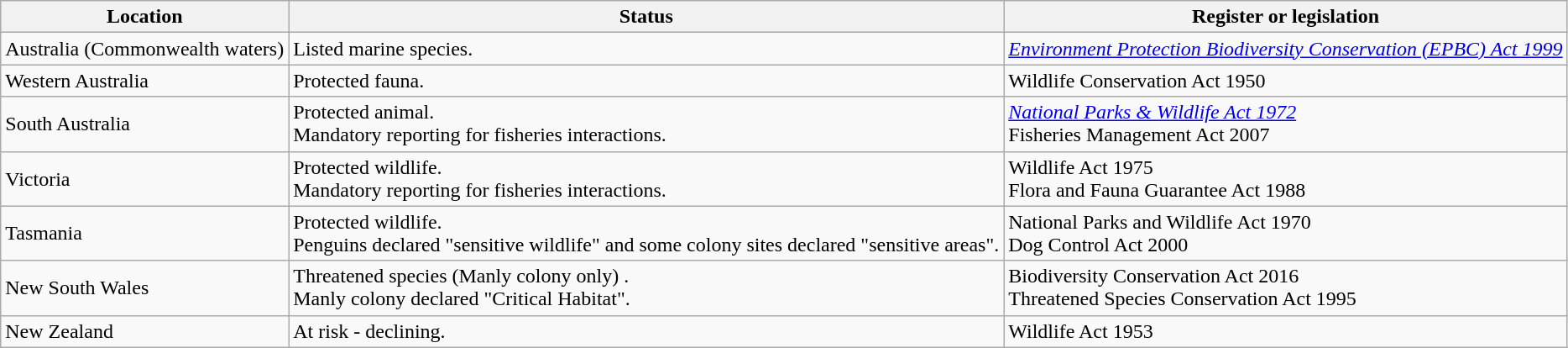<table class="wikitable">
<tr>
<th>Location</th>
<th>Status</th>
<th>Register or legislation</th>
</tr>
<tr>
<td>Australia (Commonwealth waters)</td>
<td>Listed marine species.</td>
<td><em><a href='#'>Environment Protection Biodiversity Conservation (EPBC) Act 1999</a></em></td>
</tr>
<tr>
<td>Western Australia</td>
<td>Protected fauna.</td>
<td>Wildlife Conservation Act 1950</td>
</tr>
<tr>
<td>South Australia</td>
<td>Protected animal.<br>Mandatory reporting for fisheries interactions.</td>
<td><em><a href='#'>National Parks & Wildlife Act 1972</a></em><br>Fisheries Management Act 2007</td>
</tr>
<tr>
<td>Victoria</td>
<td>Protected wildlife.<br>Mandatory reporting for fisheries interactions.</td>
<td>Wildlife Act 1975<br>Flora and Fauna Guarantee Act 1988</td>
</tr>
<tr>
<td>Tasmania</td>
<td>Protected wildlife.<br>Penguins declared "sensitive wildlife" and some colony sites declared "sensitive areas".</td>
<td>National Parks and Wildlife Act 1970<br>Dog Control Act 2000</td>
</tr>
<tr>
<td>New South Wales</td>
<td>Threatened species (Manly colony only) .<br>Manly colony declared "Critical Habitat".</td>
<td>Biodiversity Conservation Act 2016<br>Threatened Species Conservation Act 1995</td>
</tr>
<tr>
<td>New Zealand</td>
<td>At risk - declining.</td>
<td>Wildlife Act 1953</td>
</tr>
</table>
